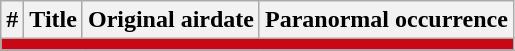<table class="wikitable plainrowheaders">
<tr>
<th>#</th>
<th>Title</th>
<th>Original airdate</th>
<th>Paranormal occurrence</th>
</tr>
<tr>
<td colspan="7" bgcolor="#c80815"></td>
</tr>
<tr>
</tr>
</table>
